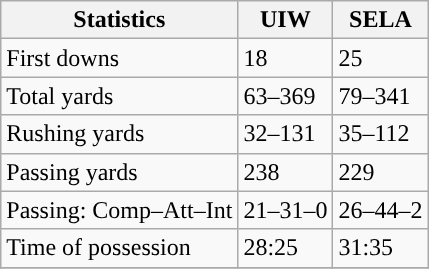<table class="wikitable" style="float: left;">
<tr>
<th>Statistics</th>
<th>UIW</th>
<th>SELA</th>
</tr>
<tr>
<td>First downs</td>
<td>18</td>
<td>25</td>
</tr>
<tr>
<td>Total yards</td>
<td>63–369</td>
<td>79–341</td>
</tr>
<tr>
<td>Rushing yards</td>
<td>32–131</td>
<td>35–112</td>
</tr>
<tr>
<td>Passing yards</td>
<td>238</td>
<td>229</td>
</tr>
<tr>
<td>Passing: Comp–Att–Int</td>
<td>21–31–0</td>
<td>26–44–2</td>
</tr>
<tr>
<td>Time of possession</td>
<td>28:25</td>
<td>31:35</td>
</tr>
<tr>
</tr>
</table>
